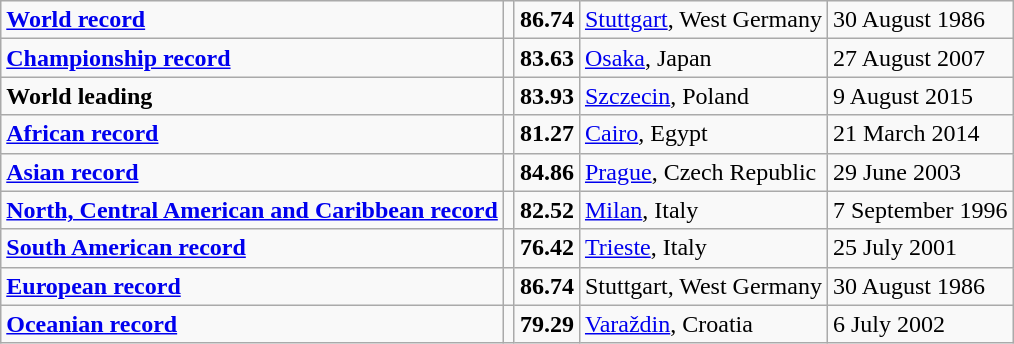<table class="wikitable">
<tr>
<td><strong><a href='#'>World record</a></strong></td>
<td></td>
<td><strong>86.74</strong></td>
<td><a href='#'>Stuttgart</a>, West Germany</td>
<td>30 August 1986</td>
</tr>
<tr>
<td><strong><a href='#'>Championship record</a></strong></td>
<td></td>
<td><strong>83.63</strong></td>
<td><a href='#'>Osaka</a>, Japan</td>
<td>27 August 2007</td>
</tr>
<tr>
<td><strong>World leading</strong></td>
<td></td>
<td><strong>83.93</strong></td>
<td><a href='#'>Szczecin</a>, Poland</td>
<td>9 August 2015</td>
</tr>
<tr>
<td><strong><a href='#'>African record</a></strong></td>
<td></td>
<td><strong>81.27</strong></td>
<td><a href='#'>Cairo</a>, Egypt</td>
<td>21 March 2014</td>
</tr>
<tr>
<td><strong><a href='#'>Asian record</a></strong></td>
<td></td>
<td><strong>84.86</strong></td>
<td><a href='#'>Prague</a>, Czech Republic</td>
<td>29 June 2003</td>
</tr>
<tr>
<td><strong><a href='#'>North, Central American and Caribbean record</a></strong></td>
<td></td>
<td><strong>82.52</strong></td>
<td><a href='#'>Milan</a>, Italy</td>
<td>7 September 1996</td>
</tr>
<tr>
<td><strong><a href='#'>South American record</a></strong></td>
<td></td>
<td><strong>76.42</strong></td>
<td><a href='#'>Trieste</a>, Italy</td>
<td>25 July 2001</td>
</tr>
<tr>
<td><strong><a href='#'>European record</a></strong></td>
<td></td>
<td><strong>86.74</strong></td>
<td>Stuttgart, West Germany</td>
<td>30 August 1986</td>
</tr>
<tr>
<td><strong><a href='#'>Oceanian record</a></strong></td>
<td></td>
<td><strong>79.29</strong></td>
<td><a href='#'>Varaždin</a>, Croatia</td>
<td>6 July 2002</td>
</tr>
</table>
